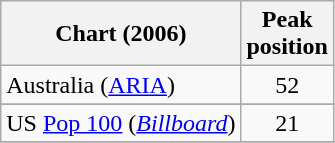<table class="wikitable sortable">
<tr>
<th>Chart (2006)</th>
<th>Peak<br>position</th>
</tr>
<tr>
<td>Australia (<a href='#'>ARIA</a>)</td>
<td align="center">52</td>
</tr>
<tr>
</tr>
<tr>
</tr>
<tr>
</tr>
<tr>
</tr>
<tr>
<td>US <a href='#'>Pop 100</a> (<em><a href='#'>Billboard</a></em>)</td>
<td align="center">21</td>
</tr>
<tr>
</tr>
</table>
